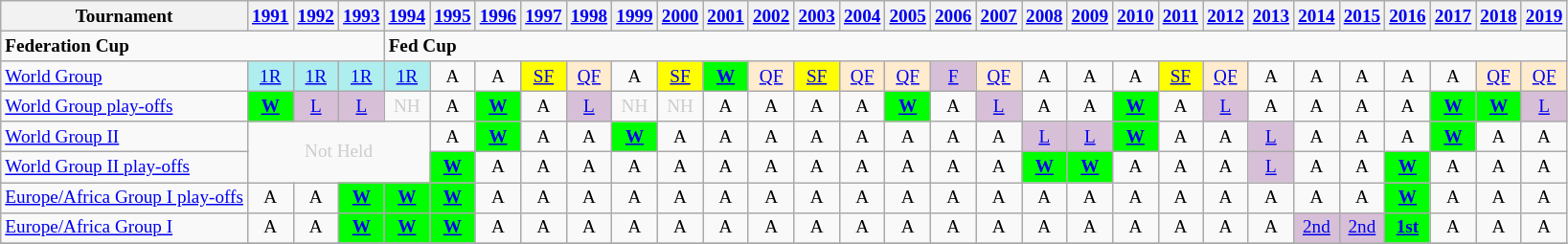<table class=wikitable style=text-align:center;font-size:80%>
<tr>
<th>Tournament</th>
<th><a href='#'>1991</a></th>
<th><a href='#'>1992</a></th>
<th><a href='#'>1993</a></th>
<th><a href='#'>1994</a></th>
<th><a href='#'>1995</a></th>
<th><a href='#'>1996</a></th>
<th><a href='#'>1997</a></th>
<th><a href='#'>1998</a></th>
<th><a href='#'>1999</a></th>
<th><a href='#'>2000</a></th>
<th><a href='#'>2001</a></th>
<th><a href='#'>2002</a></th>
<th><a href='#'>2003</a></th>
<th><a href='#'>2004</a></th>
<th><a href='#'>2005</a></th>
<th><a href='#'>2006</a></th>
<th><a href='#'>2007</a></th>
<th><a href='#'>2008</a></th>
<th><a href='#'>2009</a></th>
<th><a href='#'>2010</a></th>
<th><a href='#'>2011</a></th>
<th><a href='#'>2012</a></th>
<th><a href='#'>2013</a></th>
<th><a href='#'>2014</a></th>
<th><a href='#'>2015</a></th>
<th><a href='#'>2016</a></th>
<th><a href='#'>2017</a></th>
<th><a href='#'>2018</a></th>
<th><a href='#'>2019</a></th>
</tr>
<tr>
<td colspan=4 align=left><strong>Federation Cup</strong></td>
<td colspan=36 align=left><strong>Fed Cup</strong></td>
</tr>
<tr>
<td align=left><a href='#'>World Group</a></td>
<td bgcolor=afeeee><a href='#'>1R</a></td>
<td bgcolor=afeeee><a href='#'>1R</a></td>
<td bgcolor=afeeee><a href='#'>1R</a></td>
<td bgcolor=afeeee><a href='#'>1R</a></td>
<td>A</td>
<td>A</td>
<td bgcolor=yellow><a href='#'>SF</a></td>
<td bgcolor=ffebcd><a href='#'>QF</a></td>
<td>A</td>
<td bgcolor=yellow><a href='#'>SF</a></td>
<td bgcolor=lime><a href='#'><strong>W</strong></a></td>
<td bgcolor=ffebcd><a href='#'>QF</a></td>
<td bgcolor=yellow><a href='#'>SF</a></td>
<td bgcolor=ffebcd><a href='#'>QF</a></td>
<td bgcolor=ffebcd><a href='#'>QF</a></td>
<td bgcolor=thistle><a href='#'>F</a></td>
<td bgcolor=ffebcd><a href='#'>QF</a></td>
<td>A</td>
<td>A</td>
<td>A</td>
<td bgcolor=yellow><a href='#'>SF</a></td>
<td bgcolor=ffebcd><a href='#'>QF</a></td>
<td>A</td>
<td>A</td>
<td>A</td>
<td>A</td>
<td>A</td>
<td bgcolor=ffebcd><a href='#'>QF</a></td>
<td bgcolor=ffebcd><a href='#'>QF</a></td>
</tr>
<tr>
<td align=left><a href='#'>World Group play-offs</a></td>
<td bgcolor=lime><a href='#'><strong>W</strong></a></td>
<td bgcolor=thistle><a href='#'>L</a></td>
<td bgcolor=thistle><a href='#'>L</a></td>
<td style=color:#ccc>NH</td>
<td>A</td>
<td bgcolor=lime><a href='#'><strong>W</strong></a></td>
<td>A</td>
<td bgcolor=thistle><a href='#'>L</a></td>
<td style=color:#ccc>NH</td>
<td style=color:#ccc>NH</td>
<td>A</td>
<td>A</td>
<td>A</td>
<td>A</td>
<td bgcolor=lime><a href='#'><strong>W</strong></a></td>
<td>A</td>
<td bgcolor=thistle><a href='#'>L</a></td>
<td>A</td>
<td>A</td>
<td bgcolor=lime><a href='#'><strong>W</strong></a></td>
<td>A</td>
<td bgcolor=thistle><a href='#'>L</a></td>
<td>A</td>
<td>A</td>
<td>A</td>
<td>A</td>
<td bgcolor=lime><a href='#'><strong>W</strong></a></td>
<td bgcolor=lime><a href='#'><strong>W</strong></a></td>
<td bgcolor=thistle><a href='#'>L</a></td>
</tr>
<tr>
<td align=left><a href='#'>World Group II</a></td>
<td colspan=4 rowspan=2 style=color:#ccc>Not Held</td>
<td>A</td>
<td bgcolor=lime><a href='#'><strong>W</strong></a></td>
<td>A</td>
<td>A</td>
<td bgcolor=lime><a href='#'><strong>W</strong></a></td>
<td>A</td>
<td>A</td>
<td>A</td>
<td>A</td>
<td>A</td>
<td>A</td>
<td>A</td>
<td>A</td>
<td bgcolor=thistle><a href='#'>L</a></td>
<td bgcolor=thistle><a href='#'>L</a></td>
<td bgcolor=lime><a href='#'><strong>W</strong></a></td>
<td>A</td>
<td>A</td>
<td bgcolor=thistle><a href='#'>L</a></td>
<td>A</td>
<td>A</td>
<td>A</td>
<td bgcolor=lime><a href='#'><strong>W</strong></a></td>
<td>A</td>
<td>A</td>
</tr>
<tr>
<td align=left><a href='#'>World Group II play-offs</a></td>
<td bgcolor=lime><a href='#'><strong>W</strong></a></td>
<td>A</td>
<td>A</td>
<td>A</td>
<td>A</td>
<td>A</td>
<td>A</td>
<td>A</td>
<td>A</td>
<td>A</td>
<td>A</td>
<td>A</td>
<td>A</td>
<td bgcolor=lime><a href='#'><strong>W</strong></a></td>
<td bgcolor=lime><a href='#'><strong>W</strong></a></td>
<td>A</td>
<td>A</td>
<td>A</td>
<td bgcolor=thistle><a href='#'>L</a></td>
<td>A</td>
<td>A</td>
<td bgcolor=lime><a href='#'><strong>W</strong></a></td>
<td>A</td>
<td>A</td>
<td>A</td>
</tr>
<tr>
<td align=left><a href='#'>Europe/Africa Group I play-offs</a></td>
<td>A</td>
<td>A</td>
<td bgcolor=lime><a href='#'><strong>W</strong></a></td>
<td bgcolor=lime><a href='#'><strong>W</strong></a></td>
<td bgcolor=lime><a href='#'><strong>W</strong></a></td>
<td>A</td>
<td>A</td>
<td>A</td>
<td>A</td>
<td>A</td>
<td>A</td>
<td>A</td>
<td>A</td>
<td>A</td>
<td>A</td>
<td>A</td>
<td>A</td>
<td>A</td>
<td>A</td>
<td>A</td>
<td>A</td>
<td>A</td>
<td>A</td>
<td>A</td>
<td>A</td>
<td bgcolor=lime><a href='#'><strong>W</strong></a></td>
<td>A</td>
<td>A</td>
<td>A</td>
</tr>
<tr>
<td align=left><a href='#'>Europe/Africa Group I</a></td>
<td>A</td>
<td>A</td>
<td bgcolor=lime><a href='#'><strong>W</strong></a></td>
<td bgcolor=lime><a href='#'><strong>W</strong></a></td>
<td bgcolor=lime><a href='#'><strong>W</strong></a></td>
<td>A</td>
<td>A</td>
<td>A</td>
<td>A</td>
<td>A</td>
<td>A</td>
<td>A</td>
<td>A</td>
<td>A</td>
<td>A</td>
<td>A</td>
<td>A</td>
<td>A</td>
<td>A</td>
<td>A</td>
<td>A</td>
<td>A</td>
<td>A</td>
<td bgcolor=thistle><a href='#'>2nd</a></td>
<td bgcolor=thistle><a href='#'>2nd</a></td>
<td bgcolor=lime><a href='#'><strong>1st</strong></a></td>
<td>A</td>
<td>A</td>
<td>A</td>
</tr>
<tr>
</tr>
</table>
